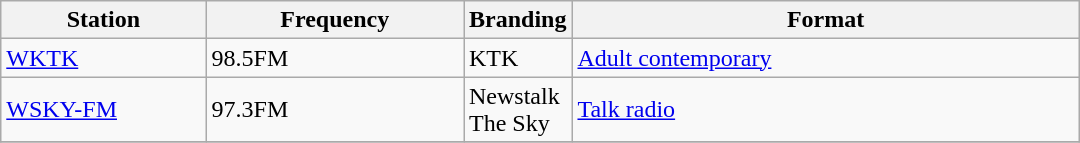<table class="wikitable sortable" style="width:45em;">
<tr>
<th style="width:20%">Station</th>
<th style="width:25%">Frequency</th>
<th style="width:5%">Branding</th>
<th style="width:50%">Format</th>
</tr>
<tr>
<td><a href='#'>WKTK</a></td>
<td>98.5FM</td>
<td>KTK</td>
<td><a href='#'>Adult contemporary</a></td>
</tr>
<tr>
<td><a href='#'>WSKY-FM</a></td>
<td>97.3FM</td>
<td>Newstalk The Sky</td>
<td><a href='#'>Talk radio</a></td>
</tr>
<tr>
</tr>
</table>
